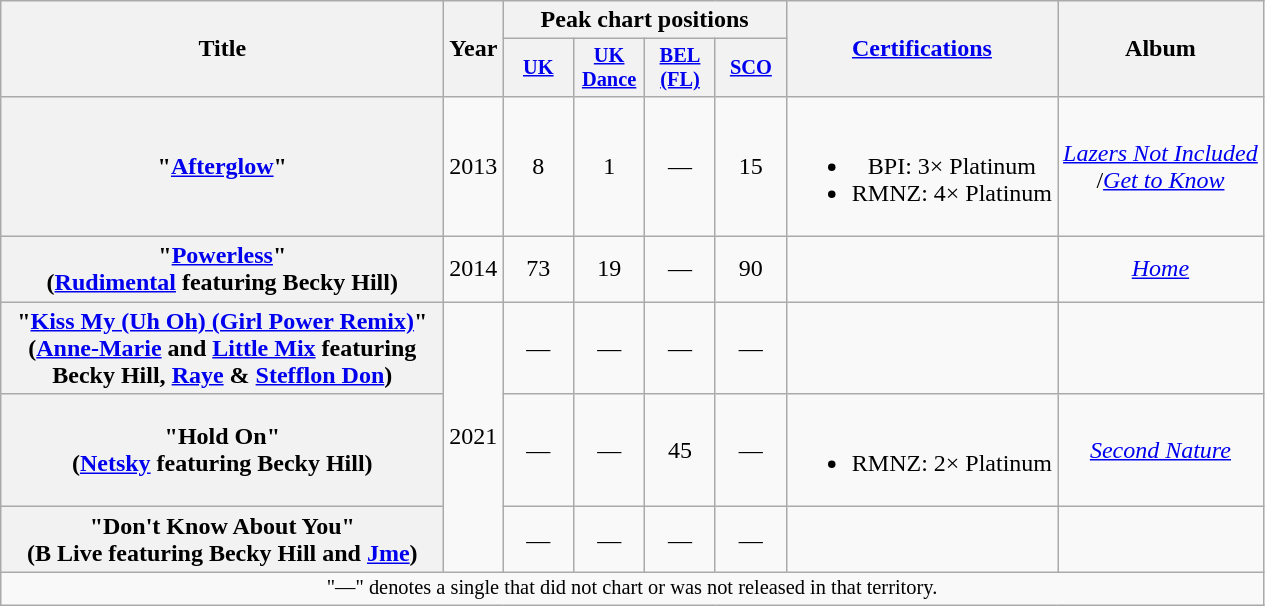<table class="wikitable plainrowheaders" style="text-align:center;">
<tr>
<th scope="col" rowspan="2" style="width:18em;">Title</th>
<th scope="col" rowspan="2" style="width:1em;">Year</th>
<th scope="col" colspan="4">Peak chart positions</th>
<th scope="col" rowspan="2"><a href='#'>Certifications</a></th>
<th scope="col" rowspan="2">Album</th>
</tr>
<tr>
<th scope="col" style="width:3em;font-size:85%;"><a href='#'>UK</a><br></th>
<th scope="col" style="width:3em;font-size:85%;"><a href='#'>UK Dance</a><br></th>
<th scope="col" style="width:3em;font-size:85%;"><a href='#'>BEL (FL)</a><br></th>
<th scope="col" style="width:3em;font-size:85%;"><a href='#'>SCO</a><br></th>
</tr>
<tr>
<th scope="row">"<a href='#'>Afterglow</a>"<br></th>
<td>2013</td>
<td>8</td>
<td>1</td>
<td>—</td>
<td>15</td>
<td><br><ul><li>BPI: 3× Platinum</li><li>RMNZ: 4× Platinum</li></ul></td>
<td><em><a href='#'>Lazers Not Included</a></em><br>/<em><a href='#'>Get to Know</a></em></td>
</tr>
<tr>
<th scope="row">"<a href='#'>Powerless</a>"<br><span>(<a href='#'>Rudimental</a> featuring Becky Hill)</span></th>
<td>2014</td>
<td>73</td>
<td>19</td>
<td>—</td>
<td>90</td>
<td></td>
<td><em><a href='#'>Home</a></em></td>
</tr>
<tr>
<th scope="row">"<a href='#'>Kiss My (Uh Oh) (Girl Power Remix)</a>"<br><span>(<a href='#'>Anne-Marie</a> and <a href='#'>Little Mix</a> featuring Becky Hill, <a href='#'>Raye</a> & <a href='#'>Stefflon Don</a>)</span></th>
<td rowspan="3">2021</td>
<td>—</td>
<td>—</td>
<td>—</td>
<td>—</td>
<td></td>
<td></td>
</tr>
<tr>
<th scope="row">"Hold On" <br><span>(<a href='#'>Netsky</a> featuring Becky Hill)</span></th>
<td>—</td>
<td>—</td>
<td>45</td>
<td>—</td>
<td><br><ul><li>RMNZ: 2× Platinum</li></ul></td>
<td><em><a href='#'>Second Nature</a></em></td>
</tr>
<tr>
<th scope="row">"Don't Know About You" <br><span>(B Live featuring Becky Hill and <a href='#'>Jme</a>)</span></th>
<td>—</td>
<td>—</td>
<td>—</td>
<td>—</td>
<td></td>
<td></td>
</tr>
<tr>
<td colspan="8" style="font-size:85%">"—" denotes a single that did not chart or was not released in that territory.</td>
</tr>
</table>
